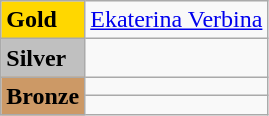<table class="wikitable">
<tr>
<td bgcolor="gold"><strong>Gold</strong></td>
<td> <a href='#'>Ekaterina Verbina</a> </td>
</tr>
<tr>
<td bgcolor="silver"><strong>Silver</strong></td>
<td></td>
</tr>
<tr>
<td rowspan="2" bgcolor="#cc9966"><strong>Bronze</strong></td>
<td></td>
</tr>
<tr>
<td></td>
</tr>
</table>
